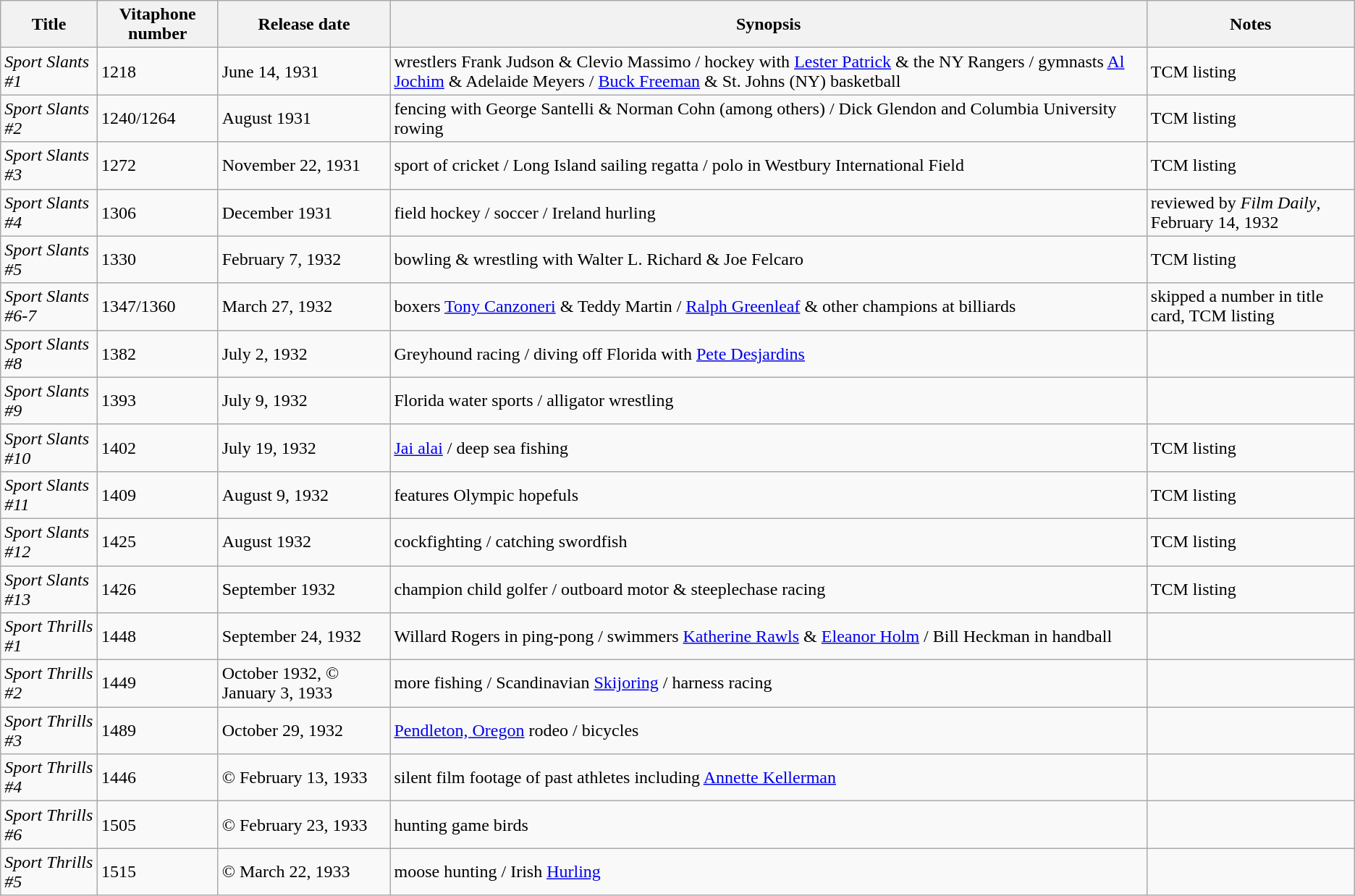<table class="wikitable sortable" border="1">
<tr>
<th>Title</th>
<th>Vitaphone number</th>
<th>Release date</th>
<th>Synopsis</th>
<th>Notes</th>
</tr>
<tr>
<td><em>Sport Slants #1</em></td>
<td>1218</td>
<td>June 14, 1931</td>
<td>wrestlers Frank Judson & Clevio Massimo / hockey with <a href='#'>Lester Patrick</a> & the NY Rangers / gymnasts <a href='#'>Al Jochim</a> & Adelaide Meyers / <a href='#'>Buck Freeman</a> & St. Johns (NY) basketball</td>
<td>TCM listing </td>
</tr>
<tr>
<td><em>Sport Slants #2</em></td>
<td>1240/1264</td>
<td>August 1931</td>
<td>fencing with George Santelli & Norman Cohn (among others) / Dick Glendon and Columbia University rowing</td>
<td>TCM listing </td>
</tr>
<tr>
<td><em>Sport Slants #3</em></td>
<td>1272</td>
<td>November 22, 1931</td>
<td>sport of cricket / Long Island sailing regatta / polo in Westbury International Field</td>
<td>TCM listing </td>
</tr>
<tr>
<td><em>Sport Slants #4</em></td>
<td>1306</td>
<td>December 1931</td>
<td>field hockey / soccer / Ireland hurling</td>
<td>reviewed by <em>Film Daily</em>, February 14, 1932</td>
</tr>
<tr>
<td><em>Sport Slants #5</em></td>
<td>1330</td>
<td>February 7, 1932</td>
<td>bowling & wrestling with Walter L. Richard & Joe Felcaro</td>
<td>TCM listing </td>
</tr>
<tr>
<td><em>Sport Slants #6-7</em></td>
<td>1347/1360</td>
<td>March 27, 1932</td>
<td>boxers <a href='#'>Tony Canzoneri</a> & Teddy Martin / <a href='#'>Ralph Greenleaf</a> & other champions at billiards</td>
<td>skipped a number in title card, TCM listing </td>
</tr>
<tr>
<td><em>Sport Slants #8</em></td>
<td>1382</td>
<td>July 2, 1932</td>
<td>Greyhound racing / diving off Florida with <a href='#'>Pete Desjardins</a></td>
<td></td>
</tr>
<tr>
<td><em>Sport Slants #9</em></td>
<td>1393</td>
<td>July 9, 1932</td>
<td>Florida water sports / alligator wrestling</td>
<td></td>
</tr>
<tr>
<td><em>Sport Slants #10</em></td>
<td>1402</td>
<td>July 19, 1932</td>
<td><a href='#'>Jai alai</a> / deep sea fishing</td>
<td>TCM listing </td>
</tr>
<tr>
<td><em>Sport Slants #11</em></td>
<td>1409</td>
<td>August 9, 1932</td>
<td>features Olympic hopefuls</td>
<td>TCM listing </td>
</tr>
<tr>
<td><em>Sport Slants #12</em></td>
<td>1425</td>
<td>August 1932</td>
<td>cockfighting / catching swordfish</td>
<td>TCM listing </td>
</tr>
<tr>
<td><em>Sport Slants #13</em></td>
<td>1426</td>
<td>September 1932</td>
<td>champion child golfer / outboard motor & steeplechase racing</td>
<td>TCM listing </td>
</tr>
<tr>
<td><em>Sport Thrills #1</em></td>
<td>1448</td>
<td>September 24, 1932</td>
<td>Willard Rogers in ping-pong / swimmers <a href='#'>Katherine Rawls</a> & <a href='#'>Eleanor Holm</a> / Bill Heckman in handball</td>
<td></td>
</tr>
<tr>
<td><em>Sport Thrills #2</em></td>
<td>1449</td>
<td>October 1932, © January 3, 1933</td>
<td>more fishing / Scandinavian <a href='#'>Skijoring</a> / harness racing</td>
<td></td>
</tr>
<tr>
<td><em>Sport Thrills #3</em></td>
<td>1489</td>
<td>October 29, 1932</td>
<td><a href='#'>Pendleton, Oregon</a> rodeo / bicycles</td>
<td></td>
</tr>
<tr>
<td><em>Sport Thrills #4</em></td>
<td>1446</td>
<td>© February 13, 1933</td>
<td>silent film footage of past athletes including <a href='#'>Annette Kellerman</a></td>
<td></td>
</tr>
<tr>
<td><em>Sport Thrills #6</em></td>
<td>1505</td>
<td>© February 23, 1933</td>
<td>hunting game birds</td>
<td></td>
</tr>
<tr>
<td><em>Sport Thrills #5</em></td>
<td>1515</td>
<td>© March 22, 1933</td>
<td>moose hunting / Irish <a href='#'>Hurling</a></td>
<td></td>
</tr>
</table>
